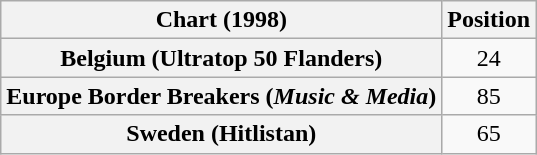<table class="wikitable plainrowheaders sortable" style="text-align:center">
<tr>
<th scope="col">Chart (1998)</th>
<th scope="col">Position</th>
</tr>
<tr>
<th scope="row">Belgium (Ultratop 50 Flanders)</th>
<td>24</td>
</tr>
<tr>
<th scope="row">Europe Border Breakers (<em>Music & Media</em>)</th>
<td>85</td>
</tr>
<tr>
<th scope="row">Sweden (Hitlistan)</th>
<td>65</td>
</tr>
</table>
